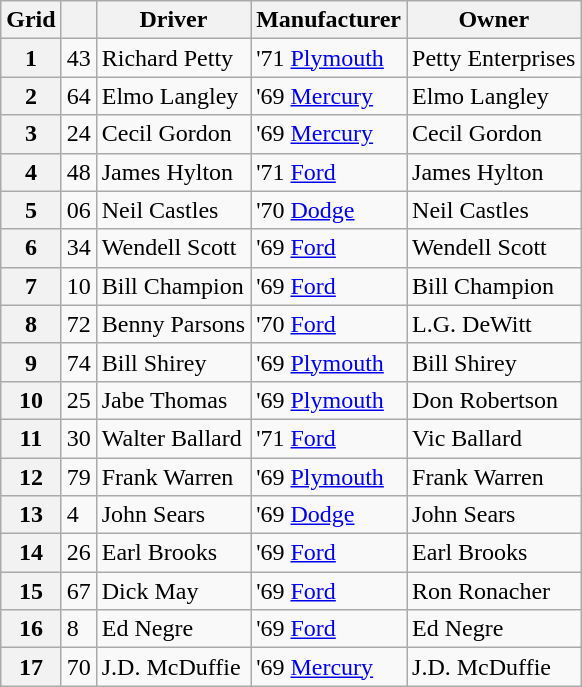<table class="wikitable">
<tr>
<th>Grid</th>
<th></th>
<th>Driver</th>
<th>Manufacturer</th>
<th>Owner</th>
</tr>
<tr>
<th>1</th>
<td>43</td>
<td>Richard Petty</td>
<td>'71 <a href='#'>Plymouth</a></td>
<td>Petty Enterprises</td>
</tr>
<tr>
<th>2</th>
<td>64</td>
<td>Elmo Langley</td>
<td>'69 <a href='#'>Mercury</a></td>
<td>Elmo Langley</td>
</tr>
<tr>
<th>3</th>
<td>24</td>
<td>Cecil Gordon</td>
<td>'69 <a href='#'>Mercury</a></td>
<td>Cecil Gordon</td>
</tr>
<tr>
<th>4</th>
<td>48</td>
<td>James Hylton</td>
<td>'71 <a href='#'>Ford</a></td>
<td>James Hylton</td>
</tr>
<tr>
<th>5</th>
<td>06</td>
<td>Neil Castles</td>
<td>'70 <a href='#'>Dodge</a></td>
<td>Neil Castles</td>
</tr>
<tr>
<th>6</th>
<td>34</td>
<td>Wendell Scott</td>
<td>'69 <a href='#'>Ford</a></td>
<td>Wendell Scott</td>
</tr>
<tr>
<th>7</th>
<td>10</td>
<td>Bill Champion</td>
<td>'69 <a href='#'>Ford</a></td>
<td>Bill Champion</td>
</tr>
<tr>
<th>8</th>
<td>72</td>
<td>Benny Parsons</td>
<td>'70 <a href='#'>Ford</a></td>
<td>L.G. DeWitt</td>
</tr>
<tr>
<th>9</th>
<td>74</td>
<td>Bill Shirey</td>
<td>'69 <a href='#'>Plymouth</a></td>
<td>Bill Shirey</td>
</tr>
<tr>
<th>10</th>
<td>25</td>
<td>Jabe Thomas</td>
<td>'69 <a href='#'>Plymouth</a></td>
<td>Don Robertson</td>
</tr>
<tr>
<th>11</th>
<td>30</td>
<td>Walter Ballard</td>
<td>'71 <a href='#'>Ford</a></td>
<td>Vic Ballard</td>
</tr>
<tr>
<th>12</th>
<td>79</td>
<td>Frank Warren</td>
<td>'69 <a href='#'>Plymouth</a></td>
<td>Frank Warren</td>
</tr>
<tr>
<th>13</th>
<td>4</td>
<td>John Sears</td>
<td>'69 <a href='#'>Dodge</a></td>
<td>John Sears</td>
</tr>
<tr>
<th>14</th>
<td>26</td>
<td>Earl Brooks</td>
<td>'69 <a href='#'>Ford</a></td>
<td>Earl Brooks</td>
</tr>
<tr>
<th>15</th>
<td>67</td>
<td>Dick May</td>
<td>'69 <a href='#'>Ford</a></td>
<td>Ron Ronacher</td>
</tr>
<tr>
<th>16</th>
<td>8</td>
<td>Ed Negre</td>
<td>'69 <a href='#'>Ford</a></td>
<td>Ed Negre</td>
</tr>
<tr>
<th>17</th>
<td>70</td>
<td>J.D. McDuffie</td>
<td>'69 <a href='#'>Mercury</a></td>
<td>J.D. McDuffie</td>
</tr>
</table>
